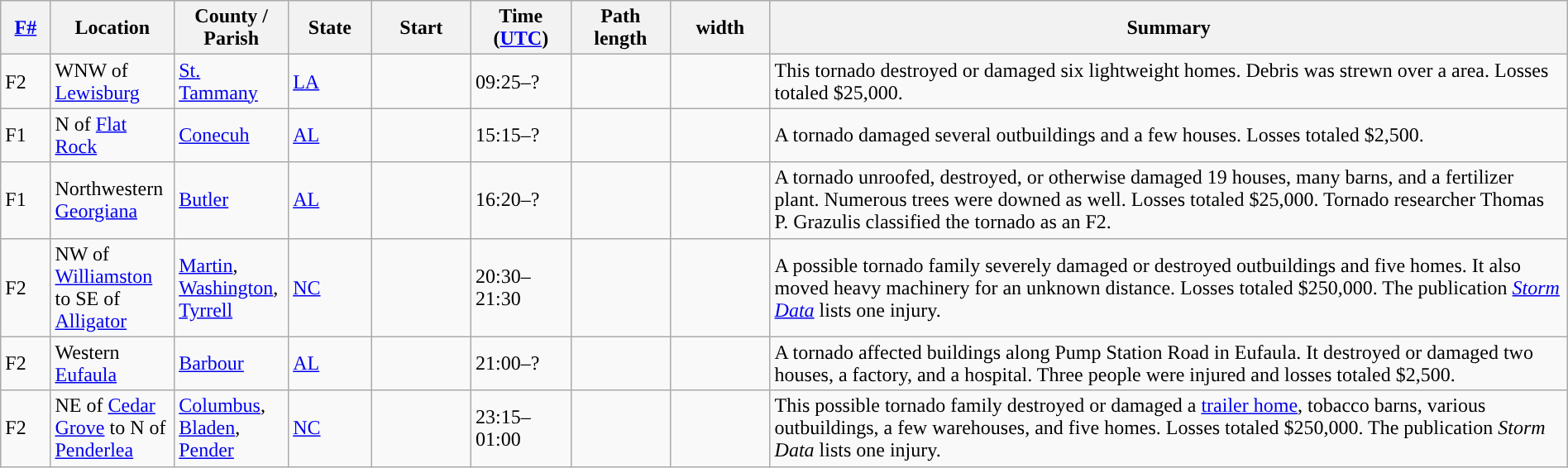<table class="wikitable sortable" style="width:100%;">
<tr>
<th scope="col"  style="width:3%; text-align:center;"><a href='#'>F#</a></th>
<th scope="col"  style="width:7%; text-align:center;" class="unsortable">Location</th>
<th scope="col"  style="width:6%; text-align:center;" class="unsortable">County / Parish</th>
<th scope="col"  style="width:5%; text-align:center;">State</th>
<th scope="col"  style="width:6%; text-align:center;">Start<br></th>
<th scope="col"  style="width:6%; text-align:center;">Time (<a href='#'>UTC</a>)</th>
<th scope="col"  style="width:6%; text-align:center;">Path length</th>
<th scope="col"  style="width:6%; text-align:center;"> width</th>
<th scope="col" class="unsortable" style="width:48%; text-align:center;">Summary</th>
</tr>
<tr>
<td>F2</td>
<td>WNW of <a href='#'>Lewisburg</a></td>
<td><a href='#'>St. Tammany</a></td>
<td><a href='#'>LA</a></td>
<td></td>
<td>09:25–?</td>
<td></td>
<td></td>
<td>This tornado destroyed or damaged six lightweight homes. Debris was strewn over a  area. Losses totaled $25,000.</td>
</tr>
<tr>
<td>F1</td>
<td>N of <a href='#'>Flat Rock</a></td>
<td><a href='#'>Conecuh</a></td>
<td><a href='#'>AL</a></td>
<td></td>
<td>15:15–?</td>
<td></td>
<td></td>
<td>A tornado damaged several outbuildings and a few houses. Losses totaled $2,500.</td>
</tr>
<tr>
<td>F1</td>
<td>Northwestern <a href='#'>Georgiana</a></td>
<td><a href='#'>Butler</a></td>
<td><a href='#'>AL</a></td>
<td></td>
<td>16:20–?</td>
<td></td>
<td></td>
<td>A tornado unroofed, destroyed, or otherwise damaged 19 houses, many barns, and a fertilizer plant. Numerous trees were downed as well. Losses totaled $25,000. Tornado researcher Thomas P. Grazulis classified the tornado as an F2.</td>
</tr>
<tr>
<td>F2</td>
<td>NW of <a href='#'>Williamston</a> to SE of <a href='#'>Alligator</a></td>
<td><a href='#'>Martin</a>, <a href='#'>Washington</a>, <a href='#'>Tyrrell</a></td>
<td><a href='#'>NC</a></td>
<td></td>
<td>20:30–21:30</td>
<td></td>
<td></td>
<td>A possible tornado family severely damaged or destroyed outbuildings and five homes. It also moved heavy machinery for an unknown distance. Losses totaled $250,000. The publication <em><a href='#'>Storm Data</a></em> lists one injury.</td>
</tr>
<tr>
<td>F2</td>
<td>Western <a href='#'>Eufaula</a></td>
<td><a href='#'>Barbour</a></td>
<td><a href='#'>AL</a></td>
<td></td>
<td>21:00–?</td>
<td></td>
<td></td>
<td>A tornado affected buildings along Pump Station Road in Eufaula. It destroyed or damaged two houses, a factory, and a hospital. Three people were injured and losses totaled $2,500.</td>
</tr>
<tr>
<td>F2</td>
<td>NE of <a href='#'>Cedar Grove</a> to N of <a href='#'>Penderlea</a></td>
<td><a href='#'>Columbus</a>, <a href='#'>Bladen</a>, <a href='#'>Pender</a></td>
<td><a href='#'>NC</a></td>
<td></td>
<td>23:15–01:00</td>
<td></td>
<td></td>
<td>This possible tornado family destroyed or damaged a <a href='#'>trailer home</a>, tobacco barns, various outbuildings, a few warehouses, and five homes. Losses totaled $250,000. The publication <em>Storm Data</em> lists one injury.</td>
</tr>
</table>
